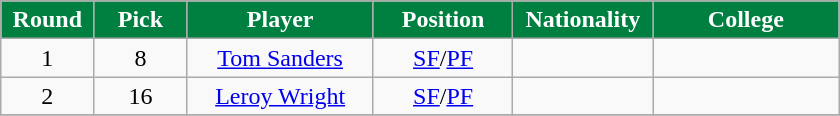<table class="wikitable sortable sortable">
<tr>
<th style="background:#008040; color:white" width="10%">Round</th>
<th style="background:#008040; color:white" width="10%">Pick</th>
<th style="background:#008040; color:white" width="20%">Player</th>
<th style="background:#008040; color:white" width="15%">Position</th>
<th style="background:#008040; color:white" width="15%">Nationality</th>
<th style="background:#008040; color:white" width="20%">College</th>
</tr>
<tr style="text-align: center">
<td>1</td>
<td>8</td>
<td><a href='#'>Tom Sanders</a></td>
<td><a href='#'>SF</a>/<a href='#'>PF</a></td>
<td></td>
<td></td>
</tr>
<tr style="text-align: center">
<td>2</td>
<td>16</td>
<td><a href='#'>Leroy Wright</a></td>
<td><a href='#'>SF</a>/<a href='#'>PF</a></td>
<td></td>
<td></td>
</tr>
<tr>
</tr>
</table>
